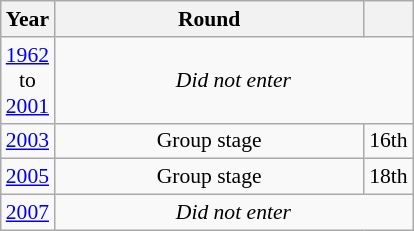<table class="wikitable" style="text-align: center; font-size:90%">
<tr>
<th>Year</th>
<th style="width:200px">Round</th>
<th></th>
</tr>
<tr>
<td><a href='#'>1962</a><br>to<br><a href='#'>2001</a></td>
<td colspan="2"><em>Did not enter</em></td>
</tr>
<tr>
<td><a href='#'>2003</a></td>
<td>Group stage</td>
<td>16th</td>
</tr>
<tr>
<td><a href='#'>2005</a></td>
<td>Group stage</td>
<td>18th</td>
</tr>
<tr>
<td><a href='#'>2007</a></td>
<td colspan="2"><em>Did not enter</em></td>
</tr>
</table>
